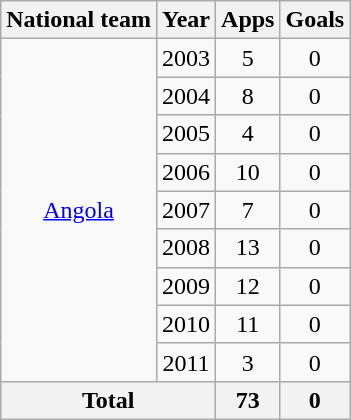<table class="wikitable" style="text-align:center">
<tr>
<th>National team</th>
<th>Year</th>
<th>Apps</th>
<th>Goals</th>
</tr>
<tr>
<td rowspan="9"><a href='#'>Angola</a></td>
<td>2003</td>
<td>5</td>
<td>0</td>
</tr>
<tr>
<td>2004</td>
<td>8</td>
<td>0</td>
</tr>
<tr>
<td>2005</td>
<td>4</td>
<td>0</td>
</tr>
<tr>
<td>2006</td>
<td>10</td>
<td>0</td>
</tr>
<tr>
<td>2007</td>
<td>7</td>
<td>0</td>
</tr>
<tr>
<td>2008</td>
<td>13</td>
<td>0</td>
</tr>
<tr>
<td>2009</td>
<td>12</td>
<td>0</td>
</tr>
<tr>
<td>2010</td>
<td>11</td>
<td>0</td>
</tr>
<tr>
<td>2011</td>
<td>3</td>
<td>0</td>
</tr>
<tr>
<th colspan="2">Total</th>
<th>73</th>
<th>0</th>
</tr>
</table>
